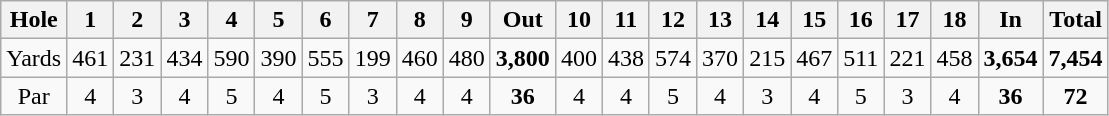<table class="wikitable" style="text-align:center">
<tr>
<th>Hole</th>
<th>1</th>
<th>2</th>
<th>3</th>
<th>4</th>
<th>5</th>
<th>6</th>
<th>7</th>
<th>8</th>
<th>9</th>
<th>Out</th>
<th>10</th>
<th>11</th>
<th>12</th>
<th>13</th>
<th>14</th>
<th>15</th>
<th>16</th>
<th>17</th>
<th>18</th>
<th>In</th>
<th>Total</th>
</tr>
<tr>
<td>Yards</td>
<td>461</td>
<td>231</td>
<td>434</td>
<td>590</td>
<td>390</td>
<td>555</td>
<td>199</td>
<td>460</td>
<td>480</td>
<td><strong>3,800</strong></td>
<td>400</td>
<td>438</td>
<td>574</td>
<td>370</td>
<td>215</td>
<td>467</td>
<td>511</td>
<td>221</td>
<td>458</td>
<td><strong>3,654</strong></td>
<td><strong>7,454</strong></td>
</tr>
<tr>
<td>Par</td>
<td>4</td>
<td>3</td>
<td>4</td>
<td>5</td>
<td>4</td>
<td>5</td>
<td>3</td>
<td>4</td>
<td>4</td>
<td><strong>36</strong></td>
<td>4</td>
<td>4</td>
<td>5</td>
<td>4</td>
<td>3</td>
<td>4</td>
<td>5</td>
<td>3</td>
<td>4</td>
<td><strong>36</strong></td>
<td><strong>72</strong></td>
</tr>
</table>
